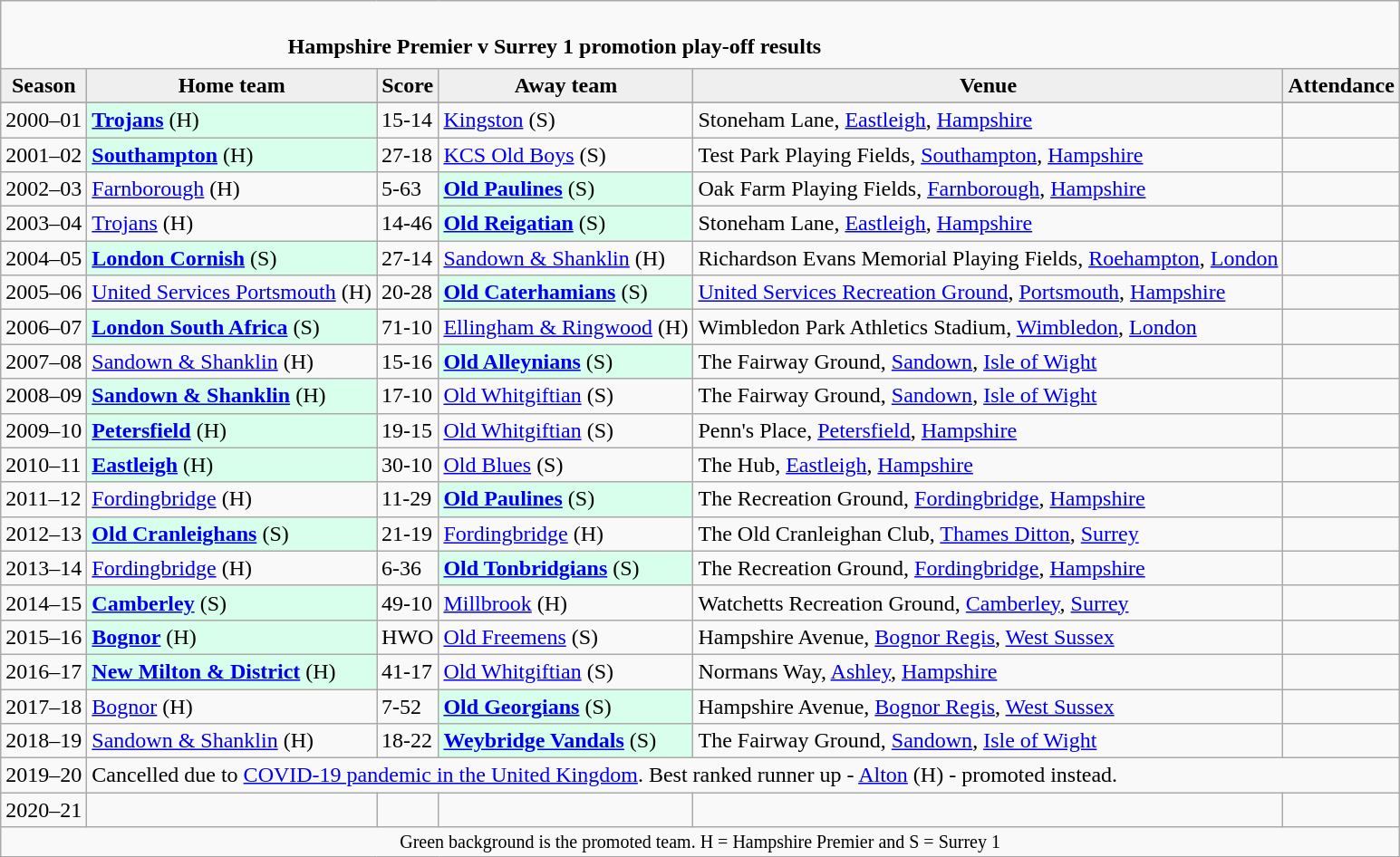<table class="wikitable" style="text-align: left;">
<tr>
<td colspan="11" cellpadding="0" cellspacing="0"><br><table border="0" style="width:100%;" cellpadding="0" cellspacing="0">
<tr>
<td style="width:20%; border:0;"></td>
<td style="border:0;"><strong>Hampshire Premier v Surrey 1 promotion play-off results</strong></td>
<td style="width:20%; border:0;"></td>
</tr>
</table>
</td>
</tr>
<tr>
<th style="background:#efefef;">Season</th>
<th style="background:#efefef">Home team</th>
<th style="background:#efefef">Score</th>
<th style="background:#efefef">Away team</th>
<th style="background:#efefef">Venue</th>
<th style="background:#efefef">Attendance</th>
</tr>
<tr align=left>
</tr>
<tr>
<td>2000–01</td>
<td style="background:#d8ffeb;"><strong><a href='#'>Trojans</a></strong> (H)</td>
<td>15-14</td>
<td><a href='#'>Kingston</a> (S)</td>
<td>Stoneham Lane, <a href='#'>Eastleigh</a>, <a href='#'>Hampshire</a></td>
<td></td>
</tr>
<tr>
<td>2001–02</td>
<td style="background:#d8ffeb;"><strong><a href='#'>Southampton</a></strong> (H)</td>
<td>27-18</td>
<td><a href='#'>KCS Old Boys</a> (S)</td>
<td>Test Park Playing Fields, <a href='#'>Southampton</a>, <a href='#'>Hampshire</a></td>
<td></td>
</tr>
<tr>
<td>2002–03</td>
<td><a href='#'>Farnborough</a> (H)</td>
<td>5-63</td>
<td style="background:#d8ffeb;"><strong><a href='#'>Old Paulines</a></strong> (S)</td>
<td>Oak Farm Playing Fields, <a href='#'>Farnborough</a>, <a href='#'>Hampshire</a></td>
<td></td>
</tr>
<tr>
<td>2003–04</td>
<td><a href='#'>Trojans</a> (H)</td>
<td>14-46</td>
<td style="background:#d8ffeb;"><strong><a href='#'>Old Reigatian</a></strong> (S)</td>
<td>Stoneham Lane, <a href='#'>Eastleigh</a>, <a href='#'>Hampshire</a></td>
<td></td>
</tr>
<tr>
<td>2004–05</td>
<td style="background:#d8ffeb;"><strong><a href='#'>London Cornish</a></strong> (S)</td>
<td>27-14</td>
<td><a href='#'>Sandown & Shanklin</a> (H)</td>
<td>Richardson Evans Memorial Playing Fields, <a href='#'>Roehampton</a>, <a href='#'>London</a></td>
<td></td>
</tr>
<tr>
<td>2005–06</td>
<td><a href='#'>United Services Portsmouth</a> (H)</td>
<td>20-28</td>
<td style="background:#d8ffeb;"><strong><a href='#'>Old Caterhamians</a></strong> (S)</td>
<td><a href='#'>United Services Recreation Ground</a>, <a href='#'>Portsmouth</a>, <a href='#'>Hampshire</a></td>
<td></td>
</tr>
<tr>
<td>2006–07</td>
<td style="background:#d8ffeb;"><strong><a href='#'>London South Africa</a></strong> (S)</td>
<td>71-10</td>
<td><a href='#'>Ellingham & Ringwood</a> (H)</td>
<td>Wimbledon Park Athletics Stadium, <a href='#'>Wimbledon</a>, <a href='#'>London</a></td>
<td></td>
</tr>
<tr>
<td>2007–08</td>
<td><a href='#'>Sandown & Shanklin</a> (H)</td>
<td>15-16</td>
<td style="background:#d8ffeb;"><strong><a href='#'>Old Alleynians</a></strong> (S)</td>
<td>The Fairway Ground, <a href='#'>Sandown</a>, <a href='#'>Isle of Wight</a></td>
<td></td>
</tr>
<tr>
<td>2008–09</td>
<td style="background:#d8ffeb;"><strong><a href='#'>Sandown & Shanklin</a></strong> (H)</td>
<td>17-10</td>
<td><a href='#'>Old Whitgiftian</a> (S)</td>
<td>The Fairway Ground, <a href='#'>Sandown</a>, <a href='#'>Isle of Wight</a></td>
<td></td>
</tr>
<tr>
<td>2009–10</td>
<td style="background:#d8ffeb;"><strong><a href='#'>Petersfield</a></strong> (H)</td>
<td>19-15</td>
<td><a href='#'>Old Whitgiftian</a> (S)</td>
<td>Penn's Place, <a href='#'>Petersfield</a>, <a href='#'>Hampshire</a></td>
<td></td>
</tr>
<tr>
<td>2010–11</td>
<td style="background:#d8ffeb;"><strong><a href='#'>Eastleigh</a></strong> (H)</td>
<td>30-10</td>
<td><a href='#'>Old Blues</a> (S)</td>
<td>The Hub, <a href='#'>Eastleigh</a>, <a href='#'>Hampshire</a></td>
<td></td>
</tr>
<tr>
<td>2011–12</td>
<td><a href='#'>Fordingbridge</a> (H)</td>
<td>11-29</td>
<td style="background:#d8ffeb;"><strong><a href='#'>Old Paulines</a></strong> (S)</td>
<td>The Recreation Ground, <a href='#'>Fordingbridge</a>, <a href='#'>Hampshire</a></td>
<td></td>
</tr>
<tr>
<td>2012–13</td>
<td style="background:#d8ffeb;"><strong><a href='#'>Old Cranleighans</a></strong> (S)</td>
<td>21-19</td>
<td><a href='#'>Fordingbridge</a> (H)</td>
<td>The Old Cranleighan Club, <a href='#'>Thames Ditton</a>, <a href='#'>Surrey</a></td>
<td></td>
</tr>
<tr>
<td>2013–14</td>
<td><a href='#'>Fordingbridge</a> (H)</td>
<td>6-36</td>
<td style="background:#d8ffeb;"><strong><a href='#'>Old Tonbridgians</a></strong> (S)</td>
<td>The Recreation Ground, <a href='#'>Fordingbridge</a>, <a href='#'>Hampshire</a></td>
<td></td>
</tr>
<tr>
<td>2014–15</td>
<td style="background:#d8ffeb;"><strong><a href='#'>Camberley</a></strong> (S)</td>
<td>49-10</td>
<td><a href='#'>Millbrook</a> (H)</td>
<td>Watchetts Recreation Ground, <a href='#'>Camberley</a>, <a href='#'>Surrey</a></td>
<td></td>
</tr>
<tr>
<td>2015–16</td>
<td style="background:#d8ffeb;"><strong><a href='#'>Bognor</a></strong> (H)</td>
<td>HWO</td>
<td><a href='#'>Old Freemens</a> (S)</td>
<td>Hampshire Avenue, <a href='#'>Bognor Regis</a>, <a href='#'>West Sussex</a></td>
<td></td>
</tr>
<tr>
<td>2016–17</td>
<td style="background:#d8ffeb;"><strong><a href='#'>New Milton & District</a></strong> (H)</td>
<td>41-17</td>
<td><a href='#'>Old Whitgiftian</a> (S)</td>
<td>Normans Way, <a href='#'>Ashley</a>, <a href='#'>Hampshire</a></td>
<td></td>
</tr>
<tr>
<td>2017–18</td>
<td><a href='#'>Bognor</a> (H)</td>
<td>7-52</td>
<td style="background:#d8ffeb;"><strong><a href='#'>Old Georgians</a></strong> (S)</td>
<td>Hampshire Avenue, <a href='#'>Bognor Regis</a>, <a href='#'>West Sussex</a></td>
<td></td>
</tr>
<tr>
<td>2018–19</td>
<td><a href='#'>Sandown & Shanklin</a> (H)</td>
<td>18-22</td>
<td style="background:#d8ffeb;"><strong><a href='#'>Weybridge Vandals</a></strong> (S)</td>
<td>The Fairway Ground, <a href='#'>Sandown</a>, <a href='#'>Isle of Wight</a></td>
<td></td>
</tr>
<tr>
<td>2019–20</td>
<td colspan=6>Cancelled due to <a href='#'>COVID-19 pandemic in the United Kingdom</a>.  Best ranked runner up - <a href='#'>Alton</a> (H) - promoted instead.</td>
</tr>
<tr>
<td>2020–21</td>
<td></td>
<td></td>
<td></td>
<td></td>
<td></td>
</tr>
<tr>
<td colspan="15"  style="border:0; font-size:smaller; text-align:center;">Green background is the promoted team. H = Hampshire Premier and S = Surrey 1</td>
</tr>
<tr>
</tr>
</table>
